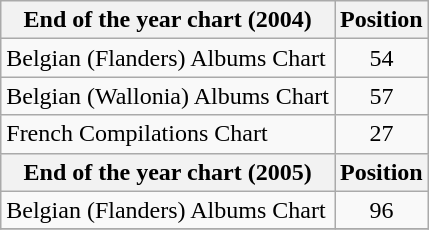<table class="wikitable sortable">
<tr>
<th align="left">End of the year chart (2004)</th>
<th align="center">Position</th>
</tr>
<tr>
<td align="left">Belgian (Flanders) Albums Chart</td>
<td align="center">54</td>
</tr>
<tr>
<td align="left">Belgian (Wallonia) Albums Chart</td>
<td align="center">57</td>
</tr>
<tr>
<td align="left">French Compilations Chart</td>
<td align="center">27</td>
</tr>
<tr>
<th align="left">End of the year chart (2005)</th>
<th align="center">Position</th>
</tr>
<tr>
<td align="left">Belgian (Flanders) Albums Chart</td>
<td align="center">96</td>
</tr>
<tr>
</tr>
</table>
